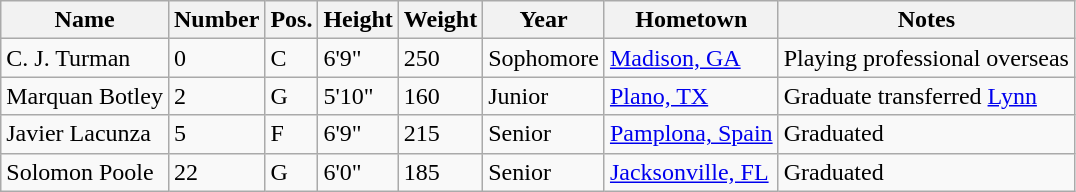<table class="wikitable sortable" border="1">
<tr>
<th>Name</th>
<th>Number</th>
<th>Pos.</th>
<th>Height</th>
<th>Weight</th>
<th>Year</th>
<th>Hometown</th>
<th class="unsortable">Notes</th>
</tr>
<tr>
<td>C. J. Turman</td>
<td>0</td>
<td>C</td>
<td>6'9"</td>
<td>250</td>
<td>Sophomore</td>
<td><a href='#'>Madison, GA</a></td>
<td>Playing professional overseas</td>
</tr>
<tr>
<td>Marquan Botley</td>
<td>2</td>
<td>G</td>
<td>5'10"</td>
<td>160</td>
<td>Junior</td>
<td><a href='#'>Plano, TX</a></td>
<td>Graduate transferred <a href='#'>Lynn</a></td>
</tr>
<tr>
<td>Javier Lacunza</td>
<td>5</td>
<td>F</td>
<td>6'9"</td>
<td>215</td>
<td>Senior</td>
<td><a href='#'>Pamplona, Spain</a></td>
<td>Graduated</td>
</tr>
<tr>
<td>Solomon Poole</td>
<td>22</td>
<td>G</td>
<td>6'0"</td>
<td>185</td>
<td>Senior</td>
<td><a href='#'>Jacksonville, FL</a></td>
<td>Graduated</td>
</tr>
</table>
